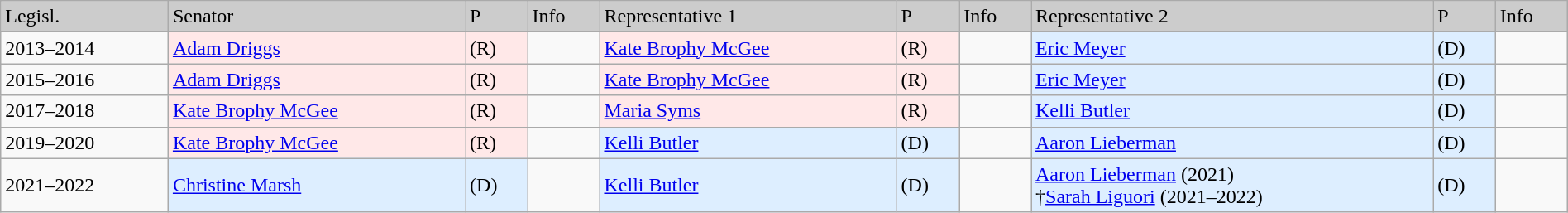<table class=wikitable width="100%" border="1">
<tr style="background-color:#cccccc;">
<td>Legisl.</td>
<td>Senator</td>
<td>P</td>
<td>Info</td>
<td>Representative 1</td>
<td>P</td>
<td>Info</td>
<td>Representative 2</td>
<td>P</td>
<td>Info</td>
</tr>
<tr>
<td>2013–2014</td>
<td style="background:#FFE8E8"><a href='#'>Adam Driggs</a></td>
<td style="background:#FFE8E8">(R)</td>
<td></td>
<td style="background:#FFE8E8"><a href='#'>Kate Brophy McGee</a></td>
<td style="background:#FFE8E8">(R)</td>
<td></td>
<td style="background:#DDEEFF"><a href='#'>Eric Meyer</a></td>
<td style="background:#DDEEFF">(D)</td>
<td></td>
</tr>
<tr>
<td>2015–2016</td>
<td style="background:#FFE8E8"><a href='#'>Adam Driggs</a></td>
<td style="background:#FFE8E8">(R)</td>
<td></td>
<td style="background:#FFE8E8"><a href='#'>Kate Brophy McGee</a></td>
<td style="background:#FFE8E8">(R)</td>
<td></td>
<td style="background:#DDEEFF"><a href='#'>Eric Meyer</a></td>
<td style="background:#DDEEFF">(D)</td>
<td></td>
</tr>
<tr>
<td>2017–2018</td>
<td style="background:#FFE8E8"><a href='#'>Kate Brophy McGee</a></td>
<td style="background:#FFE8E8">(R)</td>
<td></td>
<td style="background:#FFE8E8"><a href='#'>Maria Syms</a></td>
<td style="background:#FFE8E8">(R)</td>
<td></td>
<td style="background:#DDEEFF"><a href='#'>Kelli Butler</a></td>
<td style="background:#DDEEFF">(D)</td>
<td></td>
</tr>
<tr>
<td>2019–2020</td>
<td style="background:#FFE8E8"><a href='#'>Kate Brophy McGee</a></td>
<td style="background:#FFE8E8">(R)</td>
<td></td>
<td style="background:#DDEEFF"><a href='#'>Kelli Butler</a></td>
<td style="background:#DDEEFF">(D)</td>
<td></td>
<td style="background:#DDEEFF"><a href='#'>Aaron Lieberman</a></td>
<td style="background:#DDEEFF">(D)</td>
<td></td>
</tr>
<tr>
<td>2021–2022</td>
<td style="background:#DDEEFF"><a href='#'>Christine Marsh</a></td>
<td style="background:#DDEEFF">(D)</td>
<td></td>
<td style="background:#DDEEFF"><a href='#'>Kelli Butler</a></td>
<td style="background:#DDEEFF">(D)</td>
<td></td>
<td style="background:#DDEEFF"><a href='#'>Aaron Lieberman</a> (2021)<br>†<a href='#'>Sarah Liguori</a> (2021–2022)</td>
<td style="background:#DDEEFF">(D)</td>
<td></td>
</tr>
</table>
